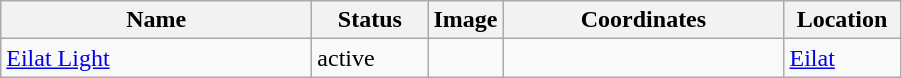<table class="wikitable sortable">
<tr>
<th width="200">Name</th>
<th width="70">Status</th>
<th>Image</th>
<th width="180">Coordinates</th>
<th width="70">Location</th>
</tr>
<tr>
<td><a href='#'>Eilat Light</a></td>
<td>active</td>
<td></td>
<td></td>
<td><a href='#'>Eilat</a></td>
</tr>
</table>
